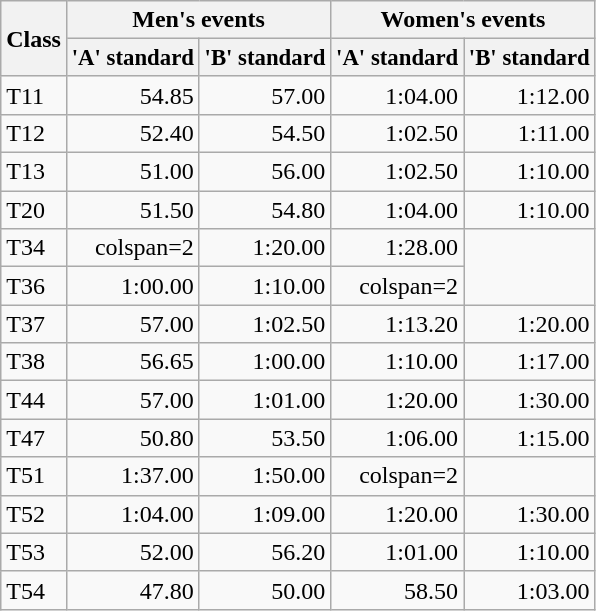<table class="wikitable" style="text-align:right">
<tr>
<th rowspan="2">Class</th>
<th colspan="2">Men's events</th>
<th colspan="2">Women's events</th>
</tr>
<tr style="font-size:95%">
<th>'A' standard</th>
<th>'B' standard</th>
<th>'A' standard</th>
<th>'B' standard</th>
</tr>
<tr>
<td style="text-align:left">T11</td>
<td>54.85</td>
<td>57.00</td>
<td>1:04.00</td>
<td>1:12.00</td>
</tr>
<tr>
<td style="text-align:left">T12</td>
<td>52.40</td>
<td>54.50</td>
<td>1:02.50</td>
<td>1:11.00</td>
</tr>
<tr>
<td style="text-align:left">T13</td>
<td>51.00</td>
<td>56.00</td>
<td>1:02.50</td>
<td>1:10.00</td>
</tr>
<tr>
<td style="text-align:left">T20</td>
<td>51.50</td>
<td>54.80</td>
<td>1:04.00</td>
<td>1:10.00</td>
</tr>
<tr>
<td style="text-align:left">T34</td>
<td>colspan=2 </td>
<td>1:20.00</td>
<td>1:28.00</td>
</tr>
<tr>
<td style="text-align:left">T36</td>
<td>1:00.00</td>
<td>1:10.00</td>
<td>colspan=2 </td>
</tr>
<tr>
<td style="text-align:left">T37</td>
<td>57.00</td>
<td>1:02.50</td>
<td>1:13.20</td>
<td>1:20.00</td>
</tr>
<tr>
<td style="text-align:left">T38</td>
<td>56.65</td>
<td>1:00.00</td>
<td>1:10.00</td>
<td>1:17.00</td>
</tr>
<tr>
<td style="text-align:left">T44</td>
<td>57.00</td>
<td>1:01.00</td>
<td>1:20.00</td>
<td>1:30.00</td>
</tr>
<tr>
<td style="text-align:left">T47</td>
<td>50.80</td>
<td>53.50</td>
<td>1:06.00</td>
<td>1:15.00</td>
</tr>
<tr>
<td style="text-align:left">T51</td>
<td>1:37.00</td>
<td>1:50.00</td>
<td>colspan=2 </td>
</tr>
<tr>
<td style="text-align:left">T52</td>
<td>1:04.00</td>
<td>1:09.00</td>
<td>1:20.00</td>
<td>1:30.00</td>
</tr>
<tr>
<td style="text-align:left">T53</td>
<td>52.00</td>
<td>56.20</td>
<td>1:01.00</td>
<td>1:10.00</td>
</tr>
<tr>
<td style="text-align:left">T54</td>
<td>47.80</td>
<td>50.00</td>
<td>58.50</td>
<td>1:03.00</td>
</tr>
</table>
